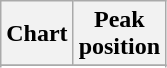<table class="wikitable plainrowheaders">
<tr>
<th>Chart</th>
<th>Peak<br>position</th>
</tr>
<tr>
</tr>
<tr>
</tr>
</table>
